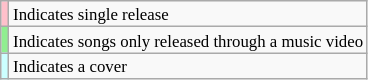<table class="wikitable" style="font-size:70%;">
<tr>
<td style="background-color:pink"></td>
<td>Indicates single release</td>
</tr>
<tr>
<td style="background-color:lightgreen"></td>
<td>Indicates songs only released through a music video</td>
</tr>
<tr>
<td style="background-color:#CCFFFF"></td>
<td>Indicates a cover</td>
</tr>
</table>
